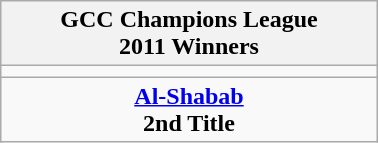<table class="wikitable" style="text-align: center; margin: 0 auto; width: 20%">
<tr>
<th>GCC Champions League <br>2011 Winners</th>
</tr>
<tr>
<td></td>
</tr>
<tr>
<td><strong><a href='#'>Al-Shabab</a></strong><br><strong>2nd Title</strong></td>
</tr>
</table>
